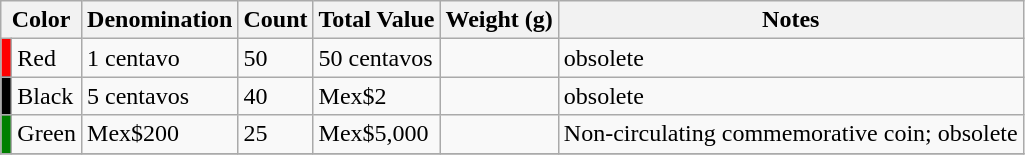<table class="wikitable">
<tr>
<th colspan=2>Color</th>
<th>Denomination</th>
<th>Count</th>
<th>Total Value</th>
<th>Weight (g)</th>
<th>Notes</th>
</tr>
<tr>
<td style="background:Red"></td>
<td>Red</td>
<td>1 centavo</td>
<td>50</td>
<td>50 centavos</td>
<td></td>
<td>obsolete</td>
</tr>
<tr>
<td style="background:Black"></td>
<td>Black</td>
<td>5 centavos</td>
<td>40</td>
<td>Mex$2</td>
<td></td>
<td>obsolete</td>
</tr>
<tr>
<td style="background:Green"></td>
<td>Green</td>
<td>Mex$200</td>
<td>25</td>
<td>Mex$5,000</td>
<td></td>
<td>Non-circulating commemorative coin; obsolete</td>
</tr>
<tr>
</tr>
</table>
